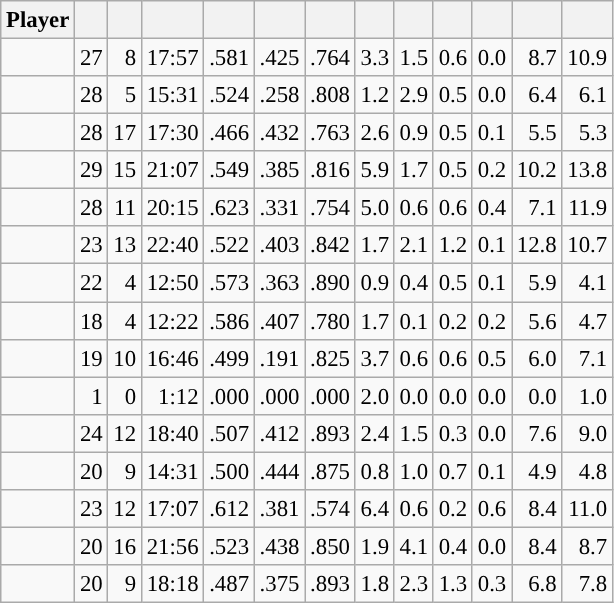<table class="wikitable sortable" style="font-size:95%; text-align:right;">
<tr>
<th>Player</th>
<th></th>
<th></th>
<th></th>
<th></th>
<th></th>
<th></th>
<th></th>
<th></th>
<th></th>
<th></th>
<th></th>
<th></th>
</tr>
<tr>
<td></td>
<td>27</td>
<td>8</td>
<td>17:57</td>
<td>.581</td>
<td>.425</td>
<td>.764</td>
<td>3.3</td>
<td>1.5</td>
<td>0.6</td>
<td>0.0</td>
<td>8.7</td>
<td>10.9</td>
</tr>
<tr>
<td></td>
<td>28</td>
<td>5</td>
<td>15:31</td>
<td>.524</td>
<td>.258</td>
<td>.808</td>
<td>1.2</td>
<td>2.9</td>
<td>0.5</td>
<td>0.0</td>
<td>6.4</td>
<td>6.1</td>
</tr>
<tr>
<td></td>
<td>28</td>
<td>17</td>
<td>17:30</td>
<td>.466</td>
<td>.432</td>
<td>.763</td>
<td>2.6</td>
<td>0.9</td>
<td>0.5</td>
<td>0.1</td>
<td>5.5</td>
<td>5.3</td>
</tr>
<tr>
<td></td>
<td>29</td>
<td>15</td>
<td>21:07</td>
<td>.549</td>
<td>.385</td>
<td>.816</td>
<td>5.9</td>
<td>1.7</td>
<td>0.5</td>
<td>0.2</td>
<td>10.2</td>
<td>13.8</td>
</tr>
<tr>
<td></td>
<td>28</td>
<td>11</td>
<td>20:15</td>
<td>.623</td>
<td>.331</td>
<td>.754</td>
<td>5.0</td>
<td>0.6</td>
<td>0.6</td>
<td>0.4</td>
<td>7.1</td>
<td>11.9</td>
</tr>
<tr>
<td></td>
<td>23</td>
<td>13</td>
<td>22:40</td>
<td>.522</td>
<td>.403</td>
<td>.842</td>
<td>1.7</td>
<td>2.1</td>
<td>1.2</td>
<td>0.1</td>
<td>12.8</td>
<td>10.7</td>
</tr>
<tr>
<td></td>
<td>22</td>
<td>4</td>
<td>12:50</td>
<td>.573</td>
<td>.363</td>
<td>.890</td>
<td>0.9</td>
<td>0.4</td>
<td>0.5</td>
<td>0.1</td>
<td>5.9</td>
<td>4.1</td>
</tr>
<tr>
<td></td>
<td>18</td>
<td>4</td>
<td>12:22</td>
<td>.586</td>
<td>.407</td>
<td>.780</td>
<td>1.7</td>
<td>0.1</td>
<td>0.2</td>
<td>0.2</td>
<td>5.6</td>
<td>4.7</td>
</tr>
<tr>
<td></td>
<td>19</td>
<td>10</td>
<td>16:46</td>
<td>.499</td>
<td>.191</td>
<td>.825</td>
<td>3.7</td>
<td>0.6</td>
<td>0.6</td>
<td>0.5</td>
<td>6.0</td>
<td>7.1</td>
</tr>
<tr>
<td></td>
<td>1</td>
<td>0</td>
<td>1:12</td>
<td>.000</td>
<td>.000</td>
<td>.000</td>
<td>2.0</td>
<td>0.0</td>
<td>0.0</td>
<td>0.0</td>
<td>0.0</td>
<td>1.0</td>
</tr>
<tr>
<td></td>
<td>24</td>
<td>12</td>
<td>18:40</td>
<td>.507</td>
<td>.412</td>
<td>.893</td>
<td>2.4</td>
<td>1.5</td>
<td>0.3</td>
<td>0.0</td>
<td>7.6</td>
<td>9.0</td>
</tr>
<tr>
<td></td>
<td>20</td>
<td>9</td>
<td>14:31</td>
<td>.500</td>
<td>.444</td>
<td>.875</td>
<td>0.8</td>
<td>1.0</td>
<td>0.7</td>
<td>0.1</td>
<td>4.9</td>
<td>4.8</td>
</tr>
<tr>
<td></td>
<td>23</td>
<td>12</td>
<td>17:07</td>
<td>.612</td>
<td>.381</td>
<td>.574</td>
<td>6.4</td>
<td>0.6</td>
<td>0.2</td>
<td>0.6</td>
<td>8.4</td>
<td>11.0</td>
</tr>
<tr>
<td></td>
<td>20</td>
<td>16</td>
<td>21:56</td>
<td>.523</td>
<td>.438</td>
<td>.850</td>
<td>1.9</td>
<td>4.1</td>
<td>0.4</td>
<td>0.0</td>
<td>8.4</td>
<td>8.7</td>
</tr>
<tr>
<td></td>
<td>20</td>
<td>9</td>
<td>18:18</td>
<td>.487</td>
<td>.375</td>
<td>.893</td>
<td>1.8</td>
<td>2.3</td>
<td>1.3</td>
<td>0.3</td>
<td>6.8</td>
<td>7.8</td>
</tr>
</table>
